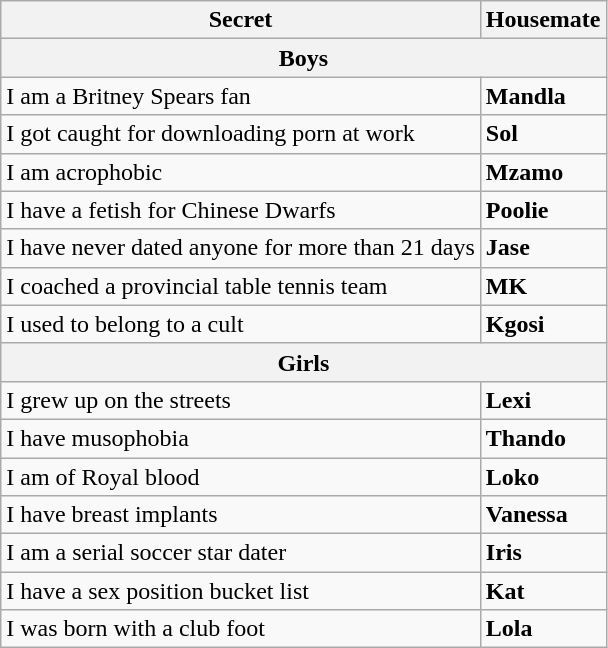<table class="wikitable">
<tr>
<th>Secret</th>
<th>Housemate</th>
</tr>
<tr>
<th colspan=2>Boys</th>
</tr>
<tr>
<td>I am a Britney Spears fan</td>
<td><strong>Mandla</strong></td>
</tr>
<tr>
<td>I got caught for downloading porn at work</td>
<td><strong>Sol</strong></td>
</tr>
<tr>
<td>I am acrophobic</td>
<td><strong>Mzamo</strong></td>
</tr>
<tr>
<td>I have a fetish for Chinese Dwarfs</td>
<td><strong>Poolie</strong></td>
</tr>
<tr>
<td>I have never dated anyone for more than 21 days</td>
<td><strong>Jase</strong></td>
</tr>
<tr>
<td>I coached a provincial table tennis team</td>
<td><strong>MK</strong></td>
</tr>
<tr>
<td>I used to belong to a cult</td>
<td><strong>Kgosi</strong></td>
</tr>
<tr>
<th colspan=2>Girls</th>
</tr>
<tr>
<td>I grew up on the streets</td>
<td><strong>Lexi</strong></td>
</tr>
<tr>
<td>I have musophobia</td>
<td><strong>Thando</strong></td>
</tr>
<tr>
<td>I am of Royal blood</td>
<td><strong>Loko</strong></td>
</tr>
<tr>
<td>I have breast implants</td>
<td><strong>Vanessa</strong></td>
</tr>
<tr>
<td>I am a serial soccer star dater</td>
<td><strong>Iris</strong></td>
</tr>
<tr>
<td>I have a sex position bucket list</td>
<td><strong>Kat</strong></td>
</tr>
<tr>
<td>I was born with a club foot</td>
<td><strong>Lola</strong></td>
</tr>
</table>
